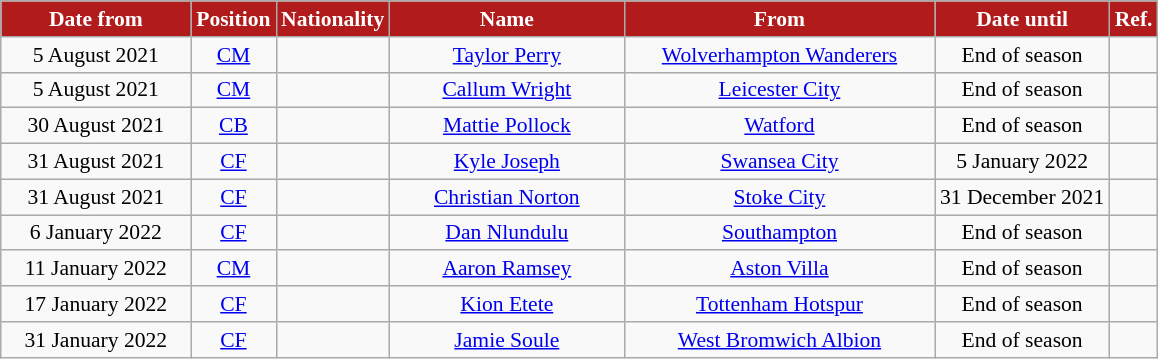<table class="wikitable"  style="text-align:center; font-size:90%; ">
<tr>
<th style="background:#B11B1B;color:#fff; width:120px;">Date from</th>
<th style="background:#B11B1B;color:#fff; width:50px;">Position</th>
<th style="background:#B11B1B;color:#fff; width:50px;">Nationality</th>
<th style="background:#B11B1B;color:#fff; width:150px;">Name</th>
<th style="background:#B11B1B;color:#fff; width:200px;">From</th>
<th style="background:#B11B1B;color:#fff; width:110px;">Date until</th>
<th style="background:#B11B1B;color:#fff; width:25px;">Ref.</th>
</tr>
<tr>
<td>5 August 2021</td>
<td><a href='#'>CM</a></td>
<td></td>
<td><a href='#'>Taylor Perry</a></td>
<td> <a href='#'>Wolverhampton Wanderers</a></td>
<td>End of season</td>
<td></td>
</tr>
<tr>
<td>5 August 2021</td>
<td><a href='#'>CM</a></td>
<td></td>
<td><a href='#'>Callum Wright</a></td>
<td> <a href='#'>Leicester City</a></td>
<td>End of season</td>
<td></td>
</tr>
<tr>
<td>30 August 2021</td>
<td><a href='#'>CB</a></td>
<td></td>
<td><a href='#'>Mattie Pollock</a></td>
<td> <a href='#'>Watford</a></td>
<td>End of season</td>
<td></td>
</tr>
<tr>
<td>31 August 2021</td>
<td><a href='#'>CF</a></td>
<td></td>
<td><a href='#'>Kyle Joseph</a></td>
<td> <a href='#'>Swansea City</a></td>
<td>5 January 2022</td>
<td></td>
</tr>
<tr>
<td>31 August 2021</td>
<td><a href='#'>CF</a></td>
<td></td>
<td><a href='#'>Christian Norton</a></td>
<td> <a href='#'>Stoke City</a></td>
<td>31 December 2021</td>
<td></td>
</tr>
<tr>
<td>6 January 2022</td>
<td><a href='#'>CF</a></td>
<td></td>
<td><a href='#'>Dan Nlundulu</a></td>
<td> <a href='#'>Southampton</a></td>
<td>End of season</td>
<td></td>
</tr>
<tr>
<td>11 January 2022</td>
<td><a href='#'>CM</a></td>
<td></td>
<td><a href='#'>Aaron Ramsey</a></td>
<td> <a href='#'>Aston Villa</a></td>
<td>End of season</td>
<td></td>
</tr>
<tr>
<td>17 January 2022</td>
<td><a href='#'>CF</a></td>
<td></td>
<td><a href='#'>Kion Etete</a></td>
<td> <a href='#'>Tottenham Hotspur</a></td>
<td>End of season</td>
<td></td>
</tr>
<tr>
<td>31 January 2022</td>
<td><a href='#'>CF</a></td>
<td></td>
<td><a href='#'>Jamie Soule</a></td>
<td> <a href='#'>West Bromwich Albion</a></td>
<td>End of season</td>
<td></td>
</tr>
</table>
